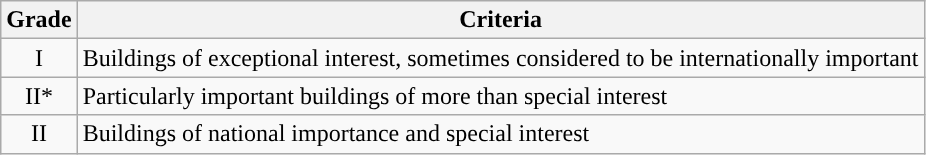<table class="wikitable">
<tr>
<th>Grade</th>
<th>Criteria</th>
</tr>
<tr>
<td align="center" >I</td>
<td>Buildings of exceptional interest, sometimes considered to be internationally important</td>
</tr>
<tr>
<td align="center" >II*</td>
<td>Particularly important buildings of more than special interest</td>
</tr>
<tr>
<td align="center" >II</td>
<td>Buildings of national importance and special interest</td>
</tr>
</table>
